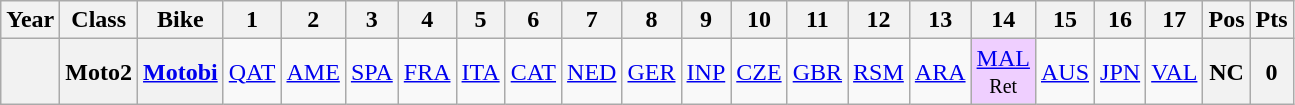<table class="wikitable" style="text-align:center">
<tr>
<th>Year</th>
<th>Class</th>
<th>Bike</th>
<th>1</th>
<th>2</th>
<th>3</th>
<th>4</th>
<th>5</th>
<th>6</th>
<th>7</th>
<th>8</th>
<th>9</th>
<th>10</th>
<th>11</th>
<th>12</th>
<th>13</th>
<th>14</th>
<th>15</th>
<th>16</th>
<th>17</th>
<th>Pos</th>
<th>Pts</th>
</tr>
<tr>
<th align="left"></th>
<th align="left">Moto2</th>
<th align="left"><a href='#'>Motobi</a></th>
<td><a href='#'>QAT</a></td>
<td><a href='#'>AME</a></td>
<td><a href='#'>SPA</a></td>
<td><a href='#'>FRA</a></td>
<td><a href='#'>ITA</a></td>
<td><a href='#'>CAT</a></td>
<td><a href='#'>NED</a></td>
<td><a href='#'>GER</a></td>
<td><a href='#'>INP</a></td>
<td><a href='#'>CZE</a></td>
<td><a href='#'>GBR</a></td>
<td><a href='#'>RSM</a></td>
<td><a href='#'>ARA</a></td>
<td style="background:#efcfff;"><a href='#'>MAL</a><br><small>Ret</small></td>
<td><a href='#'>AUS</a></td>
<td><a href='#'>JPN</a></td>
<td><a href='#'>VAL</a></td>
<th>NC</th>
<th>0</th>
</tr>
</table>
